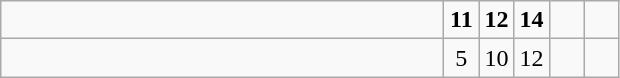<table class="wikitable">
<tr>
<td style="width:18em"><strong></strong></td>
<td align=center style="width:1em"><strong>11</strong></td>
<td align=center style="width:1em"><strong>12</strong></td>
<td align=center style="width:1em"><strong>14</strong></td>
<td align=center style="width:1em"></td>
<td align=center style="width:1em"></td>
</tr>
<tr>
<td style="width:18em"></td>
<td align=center style="width:1em">5</td>
<td align=center style="width:1em">10</td>
<td align=center style="width:1em">12</td>
<td align=center style="width:1em"></td>
<td align=center style="width:1em"></td>
</tr>
</table>
